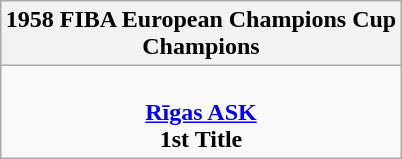<table class=wikitable style="text-align:center; margin:auto">
<tr>
<th>1958 FIBA European Champions Cup<br>Champions</th>
</tr>
<tr>
<td> <br> <strong><a href='#'>Rīgas ASK</a></strong> <br> <strong>1st Title</strong></td>
</tr>
</table>
